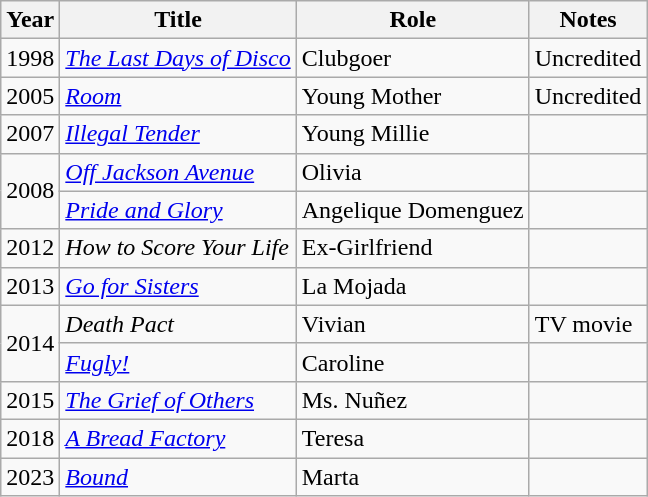<table class="wikitable sortable">
<tr>
<th>Year</th>
<th>Title</th>
<th>Role</th>
<th>Notes</th>
</tr>
<tr>
<td>1998</td>
<td><em><a href='#'>The Last Days of Disco</a></em></td>
<td>Clubgoer</td>
<td>Uncredited</td>
</tr>
<tr>
<td>2005</td>
<td><em><a href='#'>Room</a></em></td>
<td>Young Mother</td>
<td>Uncredited</td>
</tr>
<tr>
<td>2007</td>
<td><em><a href='#'>Illegal Tender</a></em></td>
<td>Young Millie</td>
<td></td>
</tr>
<tr>
<td rowspan="2">2008</td>
<td><em><a href='#'>Off Jackson Avenue</a></em></td>
<td>Olivia</td>
<td></td>
</tr>
<tr>
<td><em><a href='#'>Pride and Glory</a></em></td>
<td>Angelique Domenguez</td>
<td></td>
</tr>
<tr>
<td>2012</td>
<td><em>How to Score Your Life</em></td>
<td>Ex-Girlfriend</td>
<td></td>
</tr>
<tr>
<td>2013</td>
<td><em><a href='#'>Go for Sisters</a></em></td>
<td>La Mojada</td>
<td></td>
</tr>
<tr>
<td rowspan="2">2014</td>
<td><em>Death Pact</em></td>
<td>Vivian</td>
<td>TV movie</td>
</tr>
<tr>
<td><em><a href='#'>Fugly!</a></em></td>
<td>Caroline</td>
<td></td>
</tr>
<tr>
<td>2015</td>
<td><em><a href='#'>The Grief of Others</a></em></td>
<td>Ms. Nuñez</td>
<td></td>
</tr>
<tr>
<td>2018</td>
<td><em><a href='#'>A Bread Factory</a></em></td>
<td>Teresa</td>
<td></td>
</tr>
<tr>
<td>2023</td>
<td><em><a href='#'>Bound</a></em></td>
<td>Marta</td>
<td></td>
</tr>
</table>
